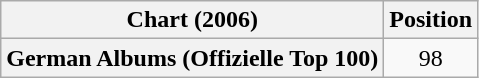<table class="wikitable plainrowheaders" style="text-align:center">
<tr>
<th scope="col">Chart (2006)</th>
<th scope="col">Position</th>
</tr>
<tr>
<th scope="row">German Albums (Offizielle Top 100)</th>
<td>98</td>
</tr>
</table>
